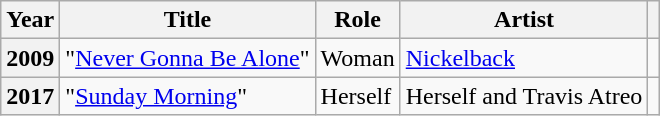<table class="wikitable plainrowheaders sortable">
<tr>
<th scope="col">Year</th>
<th scope="col">Title</th>
<th scope="col">Role</th>
<th scope="col">Artist</th>
<th scope="col"></th>
</tr>
<tr>
<th>2009</th>
<td>"<a href='#'>Never Gonna Be Alone</a>"</td>
<td>Woman</td>
<td><a href='#'>Nickelback</a></td>
<td style="text-align:center;"></td>
</tr>
<tr>
<th>2017</th>
<td>"<a href='#'>Sunday Morning</a>"</td>
<td>Herself</td>
<td>Herself and Travis Atreo</td>
<td style="text-align:center;"></td>
</tr>
</table>
